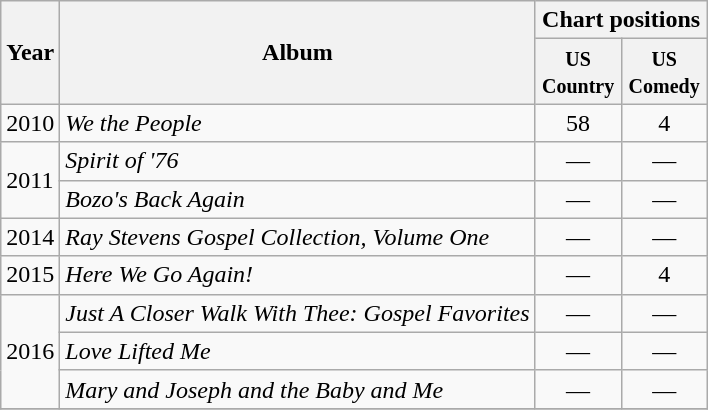<table class="wikitable">
<tr>
<th rowspan="2">Year</th>
<th rowspan="2">Album</th>
<th colspan="2">Chart positions</th>
</tr>
<tr>
<th width="50"><small>US Country</small></th>
<th width="50"><small>US Comedy</small></th>
</tr>
<tr>
<td rowspan="1">2010</td>
<td><em>We the People</em></td>
<td align="center">58</td>
<td align="center">4</td>
</tr>
<tr>
<td rowspan="2">2011</td>
<td><em>Spirit of '76</em></td>
<td align="center">—</td>
<td align="center">—</td>
</tr>
<tr>
<td><em>Bozo's Back Again</em></td>
<td align="center">—</td>
<td align="center">—</td>
</tr>
<tr>
<td rowspan="1">2014</td>
<td><em>Ray Stevens Gospel Collection, Volume One</em></td>
<td align="center">—</td>
<td align="center">—</td>
</tr>
<tr>
<td rowspan="1">2015</td>
<td><em>Here We Go Again!</em></td>
<td align="center">—</td>
<td align="center">4</td>
</tr>
<tr>
<td rowspan="3">2016</td>
<td><em>Just A Closer Walk With Thee: Gospel Favorites</em></td>
<td align="center">—</td>
<td align="center">—</td>
</tr>
<tr>
<td><em>Love Lifted Me</em></td>
<td align="center">—</td>
<td align="center">—</td>
</tr>
<tr>
<td><em>Mary and Joseph and the Baby and Me</em></td>
<td align="center">—</td>
<td align="center">—</td>
</tr>
<tr>
</tr>
</table>
